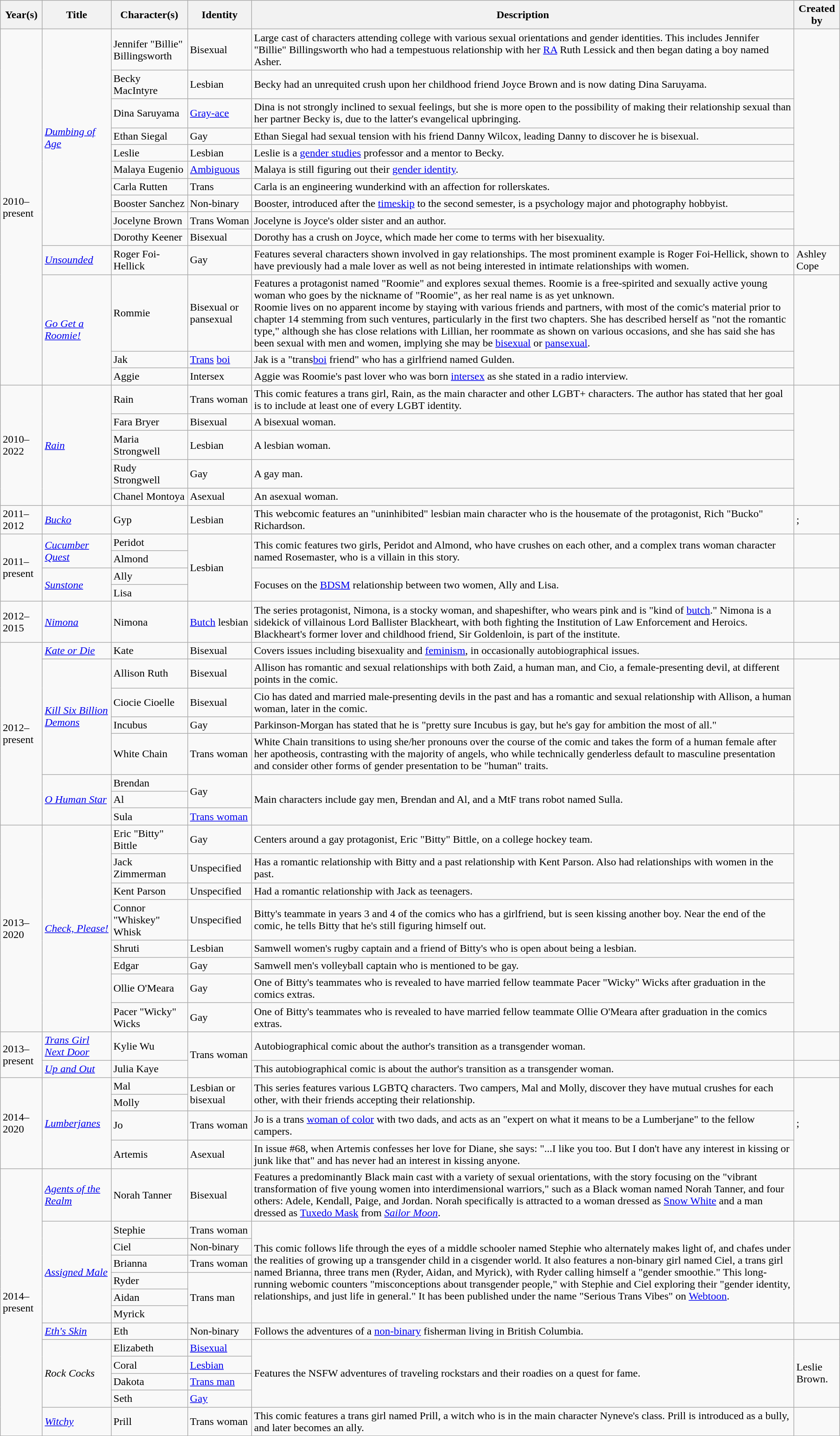<table class="wikitable sortable" width="100%" |->
<tr>
<th scope="col">Year(s)</th>
<th scope="col">Title</th>
<th scope="col">Character(s)</th>
<th scope="col">Identity</th>
<th scope="col" class="unsortable">Description</th>
<th scope="col">Created by</th>
</tr>
<tr>
<td rowspan="14">2010–present</td>
<td rowspan="10"><em><a href='#'>Dumbing of Age</a></em></td>
<td>Jennifer "Billie" Billingsworth</td>
<td>Bisexual</td>
<td>Large cast of characters attending college with various sexual orientations and gender identities. This includes Jennifer "Billie" Billingsworth who had a tempestuous relationship with her <a href='#'>RA</a> Ruth Lessick and then began dating a boy named Asher.</td>
<td rowspan="10"></td>
</tr>
<tr>
<td>Becky MacIntyre</td>
<td>Lesbian</td>
<td>Becky had an unrequited crush upon her childhood friend Joyce Brown and is now dating Dina Saruyama.</td>
</tr>
<tr>
<td>Dina Saruyama</td>
<td><a href='#'>Gray-ace</a></td>
<td>Dina is not strongly inclined to sexual feelings, but she is more open to the possibility of making their relationship sexual than her partner Becky is, due to the latter's evangelical upbringing.</td>
</tr>
<tr>
<td>Ethan Siegal</td>
<td>Gay</td>
<td>Ethan Siegal had sexual tension with his friend Danny Wilcox, leading Danny to discover he is bisexual.</td>
</tr>
<tr>
<td>Leslie</td>
<td>Lesbian</td>
<td>Leslie is a <a href='#'>gender studies</a> professor and a mentor to Becky.</td>
</tr>
<tr>
<td>Malaya Eugenio</td>
<td><a href='#'>Ambiguous</a></td>
<td>Malaya is still figuring out their <a href='#'>gender identity</a>.</td>
</tr>
<tr>
<td>Carla Rutten</td>
<td>Trans</td>
<td>Carla is an engineering wunderkind with an affection for rollerskates.</td>
</tr>
<tr>
<td>Booster Sanchez</td>
<td>Non-binary</td>
<td>Booster, introduced after the <a href='#'>timeskip</a> to the second semester, is a psychology major and photography hobbyist.</td>
</tr>
<tr>
<td>Jocelyne Brown</td>
<td>Trans Woman</td>
<td>Jocelyne is Joyce's older sister and an author.</td>
</tr>
<tr>
<td>Dorothy Keener</td>
<td>Bisexual</td>
<td>Dorothy has a crush on Joyce, which made her come to terms with her bisexuality.</td>
</tr>
<tr>
<td><em><a href='#'>Unsounded</a></em></td>
<td>Roger Foi-Hellick</td>
<td>Gay</td>
<td>Features several characters shown involved in gay relationships.  The most prominent example is Roger Foi-Hellick, shown to have previously had a male lover as well as not being interested in intimate relationships with women.</td>
<td>Ashley Cope</td>
</tr>
<tr>
<td rowspan="3"><em><a href='#'>Go Get a Roomie!</a></em></td>
<td>Rommie</td>
<td>Bisexual or pansexual</td>
<td>Features a protagonist named "Roomie" and explores sexual themes. Roomie is a free-spirited and sexually active young woman who goes by the nickname of "Roomie", as her real name is as yet unknown.<br>Roomie lives on no apparent income by staying with various friends and partners, with most of the comic's material prior to chapter 14 stemming from such ventures, particularly in the first two chapters. She has described herself as "not the romantic type," although she has close relations with Lillian, her roommate as shown on various occasions, and she has said she has been sexual with men and women, implying she may be <a href='#'>bisexual</a> or <a href='#'>pansexual</a>.</td>
<td rowspan="3"></td>
</tr>
<tr>
<td>Jak</td>
<td><a href='#'>Trans</a> <a href='#'>boi</a></td>
<td>Jak is a "trans<a href='#'>boi</a> friend" who has a girlfriend named Gulden.</td>
</tr>
<tr>
<td>Aggie</td>
<td>Intersex</td>
<td>Aggie was Roomie's past lover who was born <a href='#'>intersex</a> as she stated in a radio interview.</td>
</tr>
<tr>
<td rowspan="5">2010–2022</td>
<td rowspan="5"><em><a href='#'>Rain</a></em></td>
<td>Rain</td>
<td>Trans woman</td>
<td>This comic features a trans girl, Rain, as the main character and other LGBT+ characters. The author has stated that her goal is to include at least one of every LGBT identity.</td>
<td rowspan="5"></td>
</tr>
<tr>
<td>Fara Bryer</td>
<td>Bisexual</td>
<td>A bisexual woman.</td>
</tr>
<tr>
<td>Maria Strongwell</td>
<td>Lesbian</td>
<td>A lesbian woman.</td>
</tr>
<tr>
<td>Rudy Strongwell</td>
<td>Gay</td>
<td>A gay man.</td>
</tr>
<tr>
<td>Chanel Montoya</td>
<td>Asexual</td>
<td>An asexual woman.</td>
</tr>
<tr>
<td>2011–2012</td>
<td scope="row"><em><a href='#'>Bucko</a></em></td>
<td>Gyp</td>
<td>Lesbian</td>
<td>This webcomic features an "uninhibited" lesbian main character who is the housemate of the protagonist, Rich "Bucko" Richardson.</td>
<td>; </td>
</tr>
<tr>
<td rowspan="4">2011–present</td>
<td rowspan="2"><em><a href='#'>Cucumber Quest</a></em></td>
<td>Peridot</td>
<td rowspan="4">Lesbian</td>
<td rowspan="2">This comic features two girls, Peridot and Almond, who have crushes on each other, and a complex trans woman character named Rosemaster, who is a villain in this story.</td>
<td rowspan="2"></td>
</tr>
<tr>
<td>Almond</td>
</tr>
<tr>
<td rowspan="2"><em><a href='#'>Sunstone</a></em></td>
<td>Ally</td>
<td rowspan="2">Focuses on the <a href='#'>BDSM</a> relationship between two women, Ally and Lisa.</td>
<td rowspan="2"></td>
</tr>
<tr>
<td>Lisa</td>
</tr>
<tr>
<td>2012–2015</td>
<td><em><a href='#'>Nimona</a></em></td>
<td>Nimona</td>
<td><a href='#'>Butch</a> lesbian</td>
<td>The series protagonist, Nimona, is a stocky woman, and shapeshifter, who wears pink and is "kind of <a href='#'>butch</a>." Nimona is a sidekick of villainous Lord Ballister Blackheart, with both fighting the Institution of Law Enforcement and Heroics. Blackheart's former lover and childhood friend, Sir Goldenloin, is part of the institute.</td>
<td></td>
</tr>
<tr>
<td rowspan="8">2012–present</td>
<td><em><a href='#'>Kate or Die</a></em></td>
<td>Kate</td>
<td>Bisexual</td>
<td>Covers issues including bisexuality and <a href='#'>feminism</a>, in occasionally autobiographical issues.</td>
<td></td>
</tr>
<tr>
<td rowspan="4"><em><a href='#'>Kill Six Billion Demons</a></em></td>
<td>Allison Ruth</td>
<td>Bisexual</td>
<td>Allison has romantic and sexual relationships with both Zaid, a human man, and Cio, a female-presenting devil, at different points in the comic.</td>
<td rowspan="4"></td>
</tr>
<tr>
<td>Ciocie Cioelle</td>
<td>Bisexual</td>
<td>Cio has dated and married male-presenting devils in the past and has a romantic and sexual relationship with Allison, a human woman, later in the comic.</td>
</tr>
<tr>
<td>Incubus</td>
<td>Gay</td>
<td>Parkinson-Morgan has stated that he is "pretty sure Incubus is gay, but he's gay for ambition the most of all."</td>
</tr>
<tr>
<td>White Chain</td>
<td>Trans woman</td>
<td>White Chain transitions to using she/her pronouns over the course of the comic and takes the form of a human female after her apotheosis, contrasting with the majority of angels, who while technically genderless default to masculine presentation and consider other forms of gender presentation to be "human" traits.</td>
</tr>
<tr>
<td rowspan="3"><em><a href='#'>O Human Star</a></em></td>
<td>Brendan</td>
<td rowspan="2">Gay</td>
<td rowspan="3">Main characters include gay men, Brendan and Al, and a MtF trans robot named Sulla.</td>
<td rowspan="3"></td>
</tr>
<tr>
<td>Al</td>
</tr>
<tr>
<td>Sula</td>
<td><a href='#'>Trans woman</a></td>
</tr>
<tr>
<td rowspan="8">2013–2020</td>
<td rowspan="8"><em><a href='#'>Check, Please!</a></em></td>
<td>Eric "Bitty" Bittle</td>
<td>Gay</td>
<td>Centers around a gay protagonist, Eric "Bitty" Bittle, on a college hockey team.</td>
<td rowspan="8"></td>
</tr>
<tr>
<td>Jack Zimmerman</td>
<td>Unspecified</td>
<td>Has a romantic relationship with Bitty and a past relationship with Kent Parson. Also had relationships with women in the past.</td>
</tr>
<tr>
<td>Kent Parson</td>
<td>Unspecified</td>
<td>Had a romantic relationship with Jack as teenagers.</td>
</tr>
<tr>
<td>Connor "Whiskey" Whisk</td>
<td>Unspecified</td>
<td>Bitty's teammate in years 3 and 4 of the comics who has a girlfriend, but is seen kissing another boy. Near the end of the comic, he tells Bitty that he's still figuring himself out.</td>
</tr>
<tr>
<td>Shruti</td>
<td>Lesbian</td>
<td>Samwell women's rugby captain and a friend of Bitty's who is open about being a lesbian.</td>
</tr>
<tr>
<td>Edgar</td>
<td>Gay</td>
<td>Samwell men's volleyball captain who is mentioned to be gay.</td>
</tr>
<tr>
<td>Ollie O'Meara</td>
<td>Gay</td>
<td>One of Bitty's teammates who is revealed to have married fellow teammate Pacer "Wicky" Wicks after graduation in the comics extras.</td>
</tr>
<tr>
<td>Pacer "Wicky" Wicks</td>
<td>Gay</td>
<td>One of Bitty's teammates who is revealed to have married fellow teammate Ollie O'Meara after graduation in the comics extras.</td>
</tr>
<tr>
<td rowspan="2">2013–present</td>
<td><em><a href='#'>Trans Girl Next Door</a></em></td>
<td>Kylie Wu</td>
<td rowspan="2">Trans woman</td>
<td>Autobiographical comic about the author's transition as a transgender woman.</td>
<td></td>
</tr>
<tr>
<td><em><a href='#'>Up and Out</a></em></td>
<td>Julia Kaye</td>
<td>This autobiographical comic is about the author's transition as a transgender woman.</td>
<td></td>
</tr>
<tr>
<td rowspan="4">2014–2020</td>
<td rowspan="4"><em><a href='#'>Lumberjanes</a></em></td>
<td>Mal</td>
<td rowspan="2">Lesbian or bisexual</td>
<td rowspan="2">This series features various LGBTQ characters. Two campers, Mal and Molly, discover they have mutual crushes for each other, with their friends accepting their relationship.</td>
<td rowspan="4">; </td>
</tr>
<tr>
<td>Molly</td>
</tr>
<tr>
<td>Jo</td>
<td>Trans woman</td>
<td>Jo is a trans <a href='#'>woman of color</a> with two dads, and acts as an "expert on what it means to be a Lumberjane" to the fellow campers.</td>
</tr>
<tr>
<td>Artemis</td>
<td>Asexual</td>
<td>In issue #68, when Artemis confesses her love for Diane, she says: "...I like you too. But I don't have any interest in kissing or junk like that" and has never had an interest in kissing anyone.</td>
</tr>
<tr>
<td rowspan="13">2014–present</td>
<td><em><a href='#'>Agents of the Realm</a></em></td>
<td>Norah Tanner</td>
<td>Bisexual</td>
<td>Features a predominantly Black main cast with a variety of sexual orientations, with the story focusing on the "vibrant transformation of five young women into interdimensional warriors," such as a Black woman named Norah Tanner, and four others: Adele, Kendall, Paige, and Jordan. Norah specifically is attracted to a woman dressed as <a href='#'>Snow White</a> and a man dressed as <a href='#'>Tuxedo Mask</a> from <em><a href='#'>Sailor Moon</a></em>.</td>
<td></td>
</tr>
<tr>
<td rowspan="6"><em><a href='#'>Assigned Male</a></em></td>
<td>Stephie</td>
<td>Trans woman</td>
<td rowspan="6">This comic follows life through the eyes of a middle schooler named Stephie who alternately makes light of, and chafes under the realities of growing up a transgender child in a cisgender world. It also features a non-binary girl named Ciel, a trans girl named Brianna, three trans men (Ryder, Aidan, and Myrick), with Ryder calling himself a "gender smoothie." This long-running webomic counters "misconceptions about transgender people," with Stephie and Ciel exploring their "gender identity, relationships, and just life in general." It has been published under the name "Serious Trans Vibes" on <a href='#'>Webtoon</a>.</td>
<td rowspan="6"></td>
</tr>
<tr>
<td>Ciel</td>
<td>Non-binary</td>
</tr>
<tr>
<td>Brianna</td>
<td>Trans woman</td>
</tr>
<tr>
<td>Ryder</td>
<td rowspan="3">Trans man</td>
</tr>
<tr>
<td>Aidan</td>
</tr>
<tr>
<td>Myrick</td>
</tr>
<tr>
<td><em><a href='#'>Eth's Skin</a></em></td>
<td>Eth</td>
<td>Non-binary</td>
<td>Follows the adventures of a <a href='#'>non-binary</a> fisherman living in British Columbia.</td>
<td></td>
</tr>
<tr>
<td rowspan="4"><em>Rock Cocks</em></td>
<td>Elizabeth</td>
<td><a href='#'>Bisexual</a></td>
<td rowspan="4">Features the NSFW adventures of traveling rockstars and their roadies on a quest for fame.</td>
<td rowspan="4">Leslie Brown.</td>
</tr>
<tr>
<td>Coral</td>
<td><a href='#'>Lesbian</a></td>
</tr>
<tr>
<td>Dakota</td>
<td><a href='#'>Trans man</a></td>
</tr>
<tr>
<td>Seth</td>
<td><a href='#'>Gay</a></td>
</tr>
<tr>
<td scope="row"><em><a href='#'>Witchy</a></em></td>
<td>Prill</td>
<td>Trans woman</td>
<td>This comic features a trans girl named Prill, a witch who is in the main character Nyneve's class. Prill is introduced as a bully, and later becomes an ally.</td>
<td></td>
</tr>
</table>
